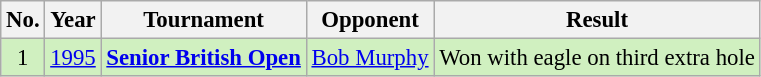<table class="wikitable" style="font-size:95%;">
<tr>
<th>No.</th>
<th>Year</th>
<th>Tournament</th>
<th>Opponent</th>
<th>Result</th>
</tr>
<tr style="background:#D0F0C0;">
<td align=center>1</td>
<td><a href='#'>1995</a></td>
<td><strong><a href='#'>Senior British Open</a></strong></td>
<td> <a href='#'>Bob Murphy</a></td>
<td>Won with eagle on third extra hole</td>
</tr>
</table>
